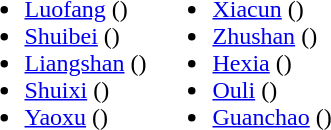<table>
<tr>
<td valign="top"><br><ul><li><a href='#'>Luofang</a> ()</li><li><a href='#'>Shuibei</a> ()</li><li><a href='#'>Liangshan</a> ()</li><li><a href='#'>Shuixi</a> ()</li><li><a href='#'>Yaoxu</a> ()</li></ul></td>
<td valign="top"><br><ul><li><a href='#'>Xiacun</a> ()</li><li><a href='#'>Zhushan</a> ()</li><li><a href='#'>Hexia</a> ()</li><li><a href='#'>Ouli</a> ()</li><li><a href='#'>Guanchao</a> ()</li></ul></td>
</tr>
</table>
